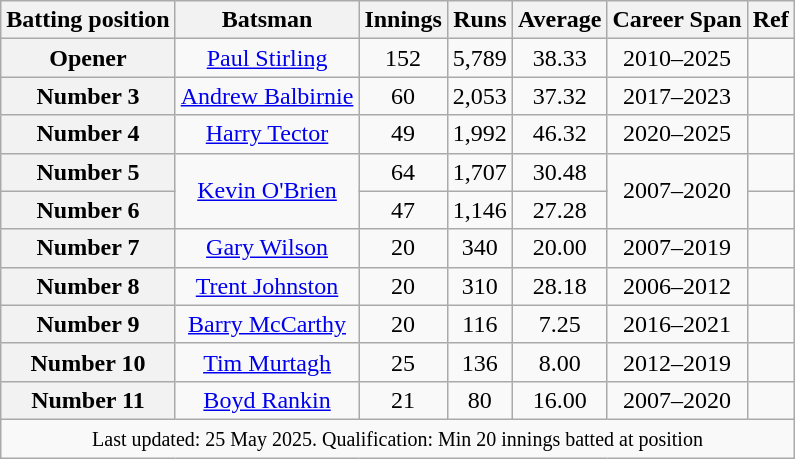<table class="wikitable sortable" style="text-align:center;">
<tr>
<th scope="col">Batting position</th>
<th scope="col">Batsman</th>
<th scope="col">Innings</th>
<th scope="col">Runs</th>
<th scope="col">Average</th>
<th scope="col">Career Span</th>
<th scope="col">Ref</th>
</tr>
<tr>
<th scope="row">Opener</th>
<td><a href='#'>Paul Stirling</a></td>
<td>152</td>
<td>5,789</td>
<td>38.33</td>
<td>2010–2025</td>
<td></td>
</tr>
<tr>
<th scope="row">Number 3</th>
<td><a href='#'>Andrew Balbirnie</a></td>
<td>60</td>
<td>2,053</td>
<td>37.32</td>
<td>2017–2023</td>
<td></td>
</tr>
<tr>
<th scope="row">Number 4</th>
<td><a href='#'>Harry Tector</a></td>
<td>49</td>
<td>1,992</td>
<td>46.32</td>
<td>2020–2025</td>
<td></td>
</tr>
<tr>
<th scope="row">Number 5</th>
<td rowspan=2><a href='#'>Kevin O'Brien</a></td>
<td>64</td>
<td>1,707</td>
<td>30.48</td>
<td rowspan=2>2007–2020</td>
<td></td>
</tr>
<tr>
<th scope="row">Number 6</th>
<td>47</td>
<td>1,146</td>
<td>27.28</td>
<td></td>
</tr>
<tr>
<th scope="row">Number 7</th>
<td><a href='#'>Gary Wilson</a></td>
<td>20</td>
<td>340</td>
<td>20.00</td>
<td>2007–2019</td>
<td></td>
</tr>
<tr>
<th scope="row">Number 8</th>
<td><a href='#'>Trent Johnston</a></td>
<td>20</td>
<td>310</td>
<td>28.18</td>
<td>2006–2012</td>
<td></td>
</tr>
<tr>
<th scope="row">Number 9</th>
<td><a href='#'>Barry McCarthy</a></td>
<td>20</td>
<td>116</td>
<td>7.25</td>
<td>2016–2021</td>
<td></td>
</tr>
<tr>
<th scope="row">Number 10</th>
<td><a href='#'>Tim Murtagh</a></td>
<td>25</td>
<td>136</td>
<td>8.00</td>
<td>2012–2019</td>
<td></td>
</tr>
<tr>
<th scope="row">Number 11</th>
<td><a href='#'>Boyd Rankin</a></td>
<td>21</td>
<td>80</td>
<td>16.00</td>
<td>2007–2020</td>
<td></td>
</tr>
<tr>
<td colspan=7><small>Last updated: 25 May 2025. Qualification: Min 20 innings batted at position</small></td>
</tr>
</table>
